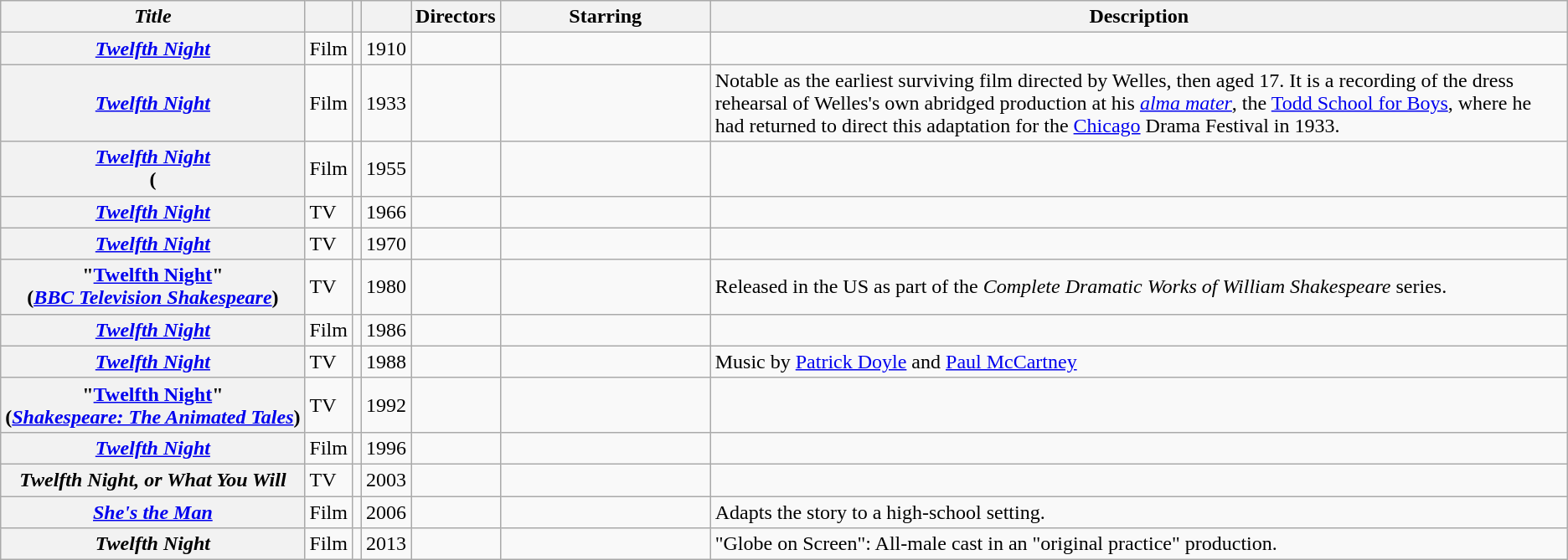<table class="wikitable sortable">
<tr>
<th scope="col"><em>Title</em></th>
<th scope="col"></th>
<th scope="col"></th>
<th scope="col"></th>
<th scope="col" class="unsortable">Directors</th>
<th scope="col" class="unsortable" style="min-width: 10em">Starring</th>
<th scope="col" class="unsortable" style="min-width: 15em">Description</th>
</tr>
<tr>
<th scope="row" style="white-space: nowrap"><em><a href='#'>Twelfth Night</a></em></th>
<td>Film</td>
<td></td>
<td>1910</td>
<td></td>
<td></td>
<td></td>
</tr>
<tr>
<th scope="row" style="white-space: nowrap"><em><a href='#'>Twelfth Night</a></em></th>
<td>Film</td>
<td></td>
<td>1933</td>
<td></td>
<td></td>
<td>Notable as the earliest surviving film directed by Welles, then aged 17. It is a recording of the dress rehearsal of Welles's own abridged production at his <em><a href='#'>alma mater</a></em>, the <a href='#'>Todd School for Boys</a>, where he had returned to direct this adaptation for the <a href='#'>Chicago</a> Drama Festival in 1933.</td>
</tr>
<tr>
<th scope="row" style="white-space: nowrap"><em><a href='#'>Twelfth Night</a></em><br>(</th>
<td>Film</td>
<td></td>
<td>1955</td>
<td></td>
<td></td>
<td></td>
</tr>
<tr>
<th scope="row" style="white-space: nowrap"><em><a href='#'>Twelfth Night</a></em></th>
<td>TV</td>
<td></td>
<td>1966</td>
<td></td>
<td></td>
<td></td>
</tr>
<tr>
<th scope="row" style="white-space: nowrap"><em><a href='#'>Twelfth Night</a></em></th>
<td>TV</td>
<td></td>
<td>1970</td>
<td></td>
<td></td>
<td></td>
</tr>
<tr>
<th scope="row" style="white-space: nowrap">"<a href='#'>Twelfth Night</a>"<br>(<em><a href='#'>BBC Television Shakespeare</a></em>)</th>
<td>TV</td>
<td></td>
<td>1980</td>
<td></td>
<td></td>
<td>Released in the US as part of the <em>Complete Dramatic Works of William Shakespeare</em> series.</td>
</tr>
<tr>
<th scope="row" style="white-space: nowrap"><em><a href='#'>Twelfth Night</a></em></th>
<td>Film</td>
<td></td>
<td>1986</td>
<td></td>
<td></td>
<td></td>
</tr>
<tr>
<th scope="row" style="white-space: nowrap"><em><a href='#'>Twelfth Night</a></em></th>
<td>TV</td>
<td></td>
<td>1988</td>
<td></td>
<td></td>
<td>Music by <a href='#'>Patrick Doyle</a> and <a href='#'>Paul McCartney</a></td>
</tr>
<tr>
<th scope="row" style="white-space: nowrap">"<a href='#'>Twelfth Night</a>"<br>(<em><a href='#'>Shakespeare: The Animated Tales</a></em>)</th>
<td>TV</td>
<td></td>
<td>1992</td>
<td></td>
<td></td>
<td></td>
</tr>
<tr>
<th scope="row" style="white-space: nowrap"><em><a href='#'>Twelfth Night</a></em></th>
<td>Film</td>
<td></td>
<td>1996</td>
<td></td>
<td></td>
<td></td>
</tr>
<tr>
<th scope="row" style="white-space: nowrap"><em>Twelfth Night, or What You Will</em></th>
<td>TV</td>
<td></td>
<td>2003</td>
<td></td>
<td></td>
<td></td>
</tr>
<tr>
<th scope="row" style="white-space: nowrap"><em><a href='#'>She's the Man</a></em></th>
<td>Film</td>
<td></td>
<td>2006</td>
<td></td>
<td></td>
<td>Adapts the story to a high-school setting.</td>
</tr>
<tr>
<th scope="row" style="white-space: nowrap"><em>Twelfth Night</em></th>
<td>Film</td>
<td></td>
<td>2013</td>
<td></td>
<td></td>
<td>"Globe on Screen": All-male cast in an "original practice" production.</td>
</tr>
</table>
